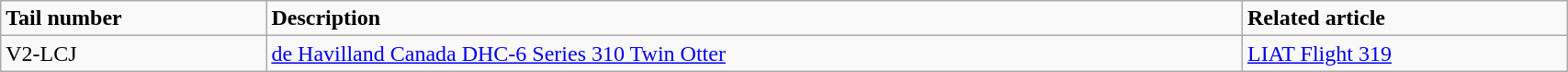<table class="wikitable" width="90%">
<tr>
<td><strong>Tail number</strong></td>
<td><strong>Description</strong></td>
<td><strong>Related article</strong></td>
</tr>
<tr>
<td>V2-LCJ</td>
<td><a href='#'>de Havilland Canada DHC-6 Series 310 Twin Otter</a></td>
<td><a href='#'>LIAT Flight 319</a></td>
</tr>
</table>
